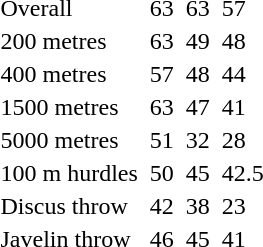<table>
<tr>
<td>Overall</td>
<td></td>
<td>63</td>
<td></td>
<td>63</td>
<td></td>
<td>57</td>
</tr>
<tr>
<td>200 metres</td>
<td></td>
<td>63</td>
<td></td>
<td>49</td>
<td></td>
<td>48</td>
</tr>
<tr>
<td>400 metres</td>
<td></td>
<td>57</td>
<td></td>
<td>48</td>
<td></td>
<td>44</td>
</tr>
<tr>
<td>1500 metres</td>
<td></td>
<td>63</td>
<td></td>
<td>47</td>
<td></td>
<td>41</td>
</tr>
<tr>
<td>5000 metres</td>
<td></td>
<td>51</td>
<td></td>
<td>32</td>
<td></td>
<td>28</td>
</tr>
<tr>
<td>100 m hurdles</td>
<td></td>
<td>50</td>
<td></td>
<td>45</td>
<td></td>
<td>42.5</td>
</tr>
<tr>
<td>Discus throw</td>
<td></td>
<td>42</td>
<td></td>
<td>38</td>
<td></td>
<td>23</td>
</tr>
<tr>
<td>Javelin throw</td>
<td></td>
<td>46</td>
<td></td>
<td>45</td>
<td></td>
<td>41</td>
</tr>
</table>
